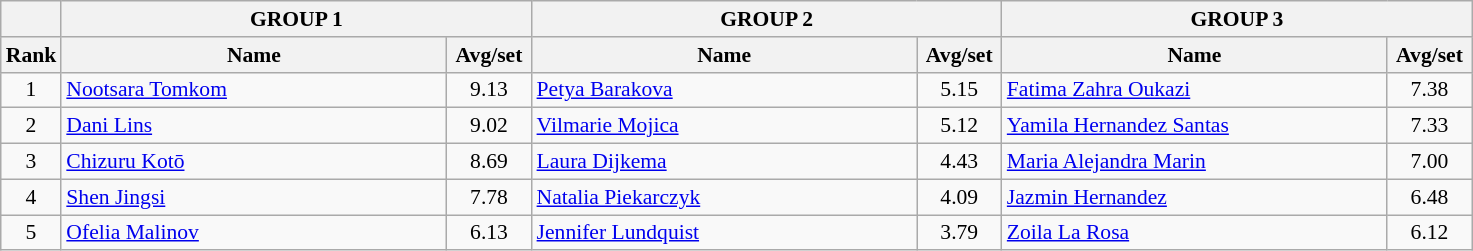<table class="wikitable" style="font-size:90%">
<tr>
<th></th>
<th colspan="2">GROUP 1</th>
<th colspan="2">GROUP 2</th>
<th colspan="2">GROUP 3</th>
</tr>
<tr>
<th width=30>Rank</th>
<th width=250>Name</th>
<th width=50>Avg/set</th>
<th width=250>Name</th>
<th width=50>Avg/set</th>
<th width=250>Name</th>
<th width=50>Avg/set</th>
</tr>
<tr>
<td align=center>1</td>
<td> <a href='#'>Nootsara Tomkom</a></td>
<td align=center>9.13</td>
<td> <a href='#'>Petya Barakova</a></td>
<td align=center>5.15</td>
<td> <a href='#'>Fatima Zahra Oukazi</a></td>
<td align=center>7.38</td>
</tr>
<tr>
<td align=center>2</td>
<td> <a href='#'>Dani Lins</a></td>
<td align=center>9.02</td>
<td> <a href='#'>Vilmarie Mojica</a></td>
<td align=center>5.12</td>
<td> <a href='#'>Yamila Hernandez Santas</a></td>
<td align=center>7.33</td>
</tr>
<tr>
<td align=center>3</td>
<td> <a href='#'>Chizuru Kotō</a></td>
<td align=center>8.69</td>
<td> <a href='#'>Laura Dijkema</a></td>
<td align=center>4.43</td>
<td> <a href='#'>Maria Alejandra Marin</a></td>
<td align=center>7.00</td>
</tr>
<tr>
<td align=center>4</td>
<td> <a href='#'>Shen Jingsi</a></td>
<td align=center>7.78</td>
<td> <a href='#'>Natalia Piekarczyk</a></td>
<td align=center>4.09</td>
<td> <a href='#'>Jazmin Hernandez</a></td>
<td align=center>6.48</td>
</tr>
<tr>
<td align=center>5</td>
<td> <a href='#'>Ofelia Malinov</a></td>
<td align=center>6.13</td>
<td> <a href='#'>Jennifer Lundquist</a></td>
<td align=center>3.79</td>
<td> <a href='#'>Zoila La Rosa</a></td>
<td align=center>6.12</td>
</tr>
</table>
